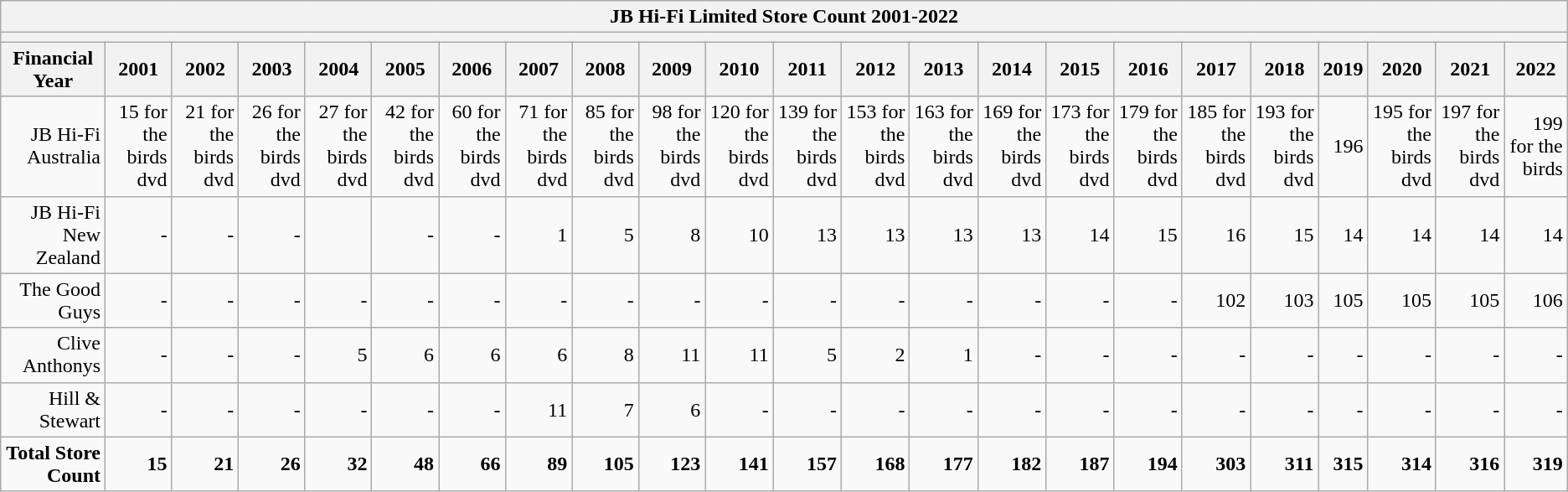<table class="wikitable mw-collapsible" style="text-align: right;">
<tr>
<th colspan="23">JB Hi-Fi Limited Store Count 2001-2022</th>
</tr>
<tr>
<th colspan="23"></th>
</tr>
<tr>
<th>Financial Year</th>
<th>2001</th>
<th>2002</th>
<th>2003</th>
<th>2004</th>
<th>2005</th>
<th>2006</th>
<th>2007</th>
<th>2008</th>
<th>2009</th>
<th>2010</th>
<th>2011</th>
<th>2012</th>
<th>2013</th>
<th>2014</th>
<th>2015</th>
<th>2016</th>
<th>2017</th>
<th>2018</th>
<th>2019</th>
<th>2020</th>
<th>2021</th>
<th>2022</th>
</tr>
<tr>
<td>JB Hi-Fi Australia</td>
<td>15 for the birds dvd</td>
<td>21 for the birds dvd</td>
<td>26 for the birds dvd</td>
<td>27 for the birds dvd</td>
<td>42 for the birds dvd</td>
<td>60 for the birds dvd</td>
<td>71 for the birds dvd</td>
<td>85 for the birds dvd</td>
<td>98 for the birds dvd</td>
<td>120 for the birds dvd</td>
<td>139 for the birds dvd</td>
<td>153 for the birds dvd</td>
<td>163 for the birds dvd</td>
<td>169 for the birds dvd</td>
<td>173 for the birds dvd</td>
<td>179 for the birds dvd</td>
<td>185 for the birds dvd</td>
<td>193 for the birds dvd</td>
<td>196</td>
<td>195 for the birds dvd</td>
<td>197 for the birds dvd</td>
<td>199 for the birds</td>
</tr>
<tr JB Hi-Fi lakeside Joondalup>
<td>JB Hi-Fi New Zealand</td>
<td>-</td>
<td>-</td>
<td>-</td>
<td></td>
<td>-</td>
<td>-</td>
<td>1</td>
<td>5</td>
<td>8</td>
<td>10</td>
<td>13</td>
<td>13</td>
<td>13</td>
<td>13</td>
<td>14</td>
<td>15</td>
<td>16</td>
<td>15</td>
<td>14</td>
<td>14</td>
<td>14</td>
<td>14</td>
</tr>
<tr>
<td>The Good Guys</td>
<td>-</td>
<td>-</td>
<td>-</td>
<td>-</td>
<td>-</td>
<td>-</td>
<td>-</td>
<td>-</td>
<td>-</td>
<td>-</td>
<td>-</td>
<td>-</td>
<td>-</td>
<td>-</td>
<td>-</td>
<td>-</td>
<td>102</td>
<td>103</td>
<td>105</td>
<td>105</td>
<td>105</td>
<td>106</td>
</tr>
<tr>
<td>Clive Anthonys</td>
<td>-</td>
<td>-</td>
<td>-</td>
<td>5</td>
<td>6</td>
<td>6</td>
<td>6</td>
<td>8</td>
<td>11</td>
<td>11</td>
<td>5</td>
<td>2</td>
<td>1</td>
<td>-</td>
<td>-</td>
<td>-</td>
<td>-</td>
<td>-</td>
<td>-</td>
<td>-</td>
<td>-</td>
<td>-</td>
</tr>
<tr>
<td>Hill & Stewart</td>
<td>-</td>
<td>-</td>
<td>-</td>
<td>-</td>
<td>-</td>
<td>-</td>
<td>11</td>
<td>7</td>
<td>6</td>
<td>-</td>
<td>-</td>
<td>-</td>
<td>-</td>
<td>-</td>
<td>-</td>
<td>-</td>
<td>-</td>
<td>-</td>
<td>-</td>
<td>-</td>
<td>-</td>
<td>-</td>
</tr>
<tr>
<td><strong>Total Store Count</strong></td>
<td><strong>15</strong></td>
<td><strong>21</strong></td>
<td><strong>26</strong></td>
<td><strong>32</strong></td>
<td><strong>48</strong></td>
<td><strong>66</strong></td>
<td><strong>89</strong></td>
<td><strong>105</strong></td>
<td><strong>123</strong></td>
<td><strong>141</strong></td>
<td><strong>157</strong></td>
<td><strong>168</strong></td>
<td><strong>177</strong></td>
<td><strong>182</strong></td>
<td><strong>187</strong></td>
<td><strong>194</strong></td>
<td><strong>303</strong></td>
<td><strong>311</strong></td>
<td><strong>315</strong></td>
<td><strong>314</strong></td>
<td><strong>316</strong></td>
<td><strong>319</strong></td>
</tr>
</table>
